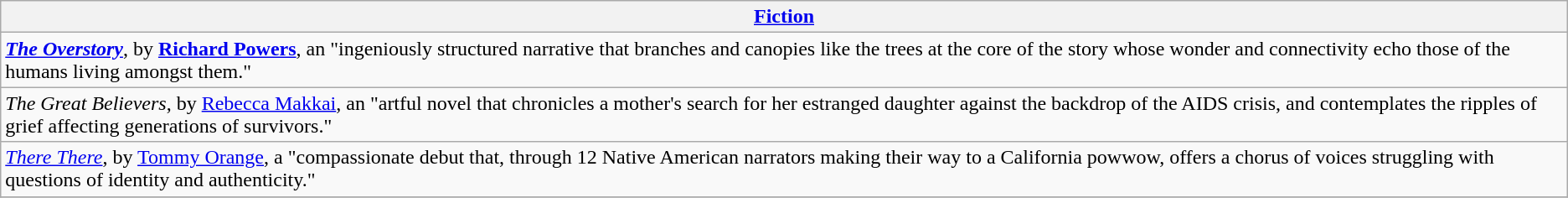<table class="wikitable" style="float:left; float:none;">
<tr>
<th><a href='#'>Fiction</a></th>
</tr>
<tr>
<td><strong><em><a href='#'>The Overstory</a></em></strong>, by <strong><a href='#'>Richard Powers</a></strong>, an "ingeniously structured narrative that branches and canopies like the trees at the core of the story whose wonder and connectivity echo those of the humans living amongst them."</td>
</tr>
<tr>
<td><em>The Great Believers</em>, by <a href='#'>Rebecca Makkai</a>, an "artful novel that chronicles a mother's search for her estranged daughter against the backdrop of the AIDS crisis, and contemplates the ripples of grief affecting generations of survivors."</td>
</tr>
<tr>
<td><em><a href='#'>There There</a></em>, by <a href='#'>Tommy Orange</a>, a "compassionate debut that, through 12 Native American narrators making their way to a California powwow, offers a chorus of voices struggling with questions of identity and authenticity."</td>
</tr>
<tr>
</tr>
</table>
